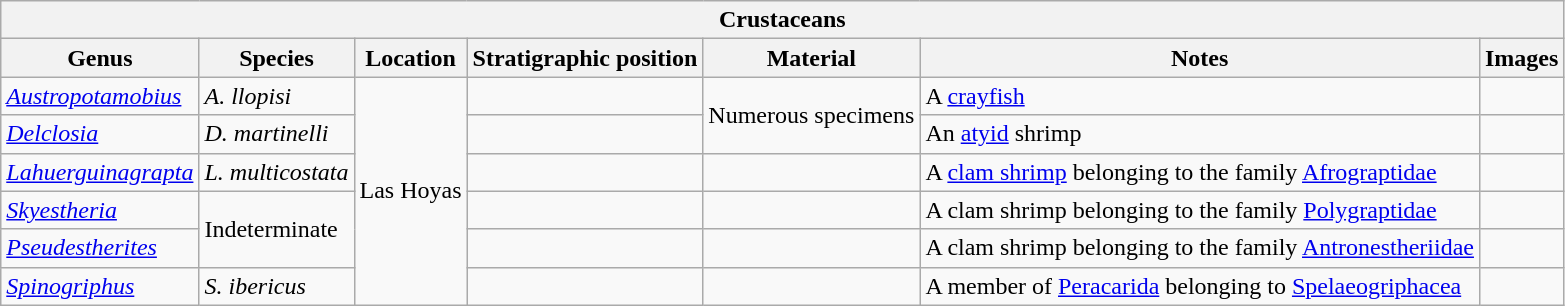<table class="wikitable" align="center">
<tr>
<th colspan="7" align="center">Crustaceans</th>
</tr>
<tr>
<th>Genus</th>
<th>Species</th>
<th>Location</th>
<th>Stratigraphic position</th>
<th>Material</th>
<th>Notes</th>
<th>Images</th>
</tr>
<tr>
<td><em><a href='#'>Austropotamobius</a></em></td>
<td><em>A. llopisi</em></td>
<td rowspan="6">Las Hoyas</td>
<td></td>
<td rowspan="2">Numerous specimens</td>
<td>A <a href='#'>crayfish</a></td>
<td></td>
</tr>
<tr>
<td><em><a href='#'>Delclosia</a></em></td>
<td><em>D. martinelli</em></td>
<td></td>
<td>An <a href='#'>atyid</a> shrimp</td>
<td></td>
</tr>
<tr>
<td><em><a href='#'>Lahuerguinagrapta</a></em></td>
<td><em>L. multicostata</em></td>
<td></td>
<td></td>
<td>A <a href='#'>clam shrimp</a> belonging to the family <a href='#'>Afrograptidae</a></td>
<td></td>
</tr>
<tr>
<td><em><a href='#'>Skyestheria</a></em></td>
<td rowspan="2">Indeterminate</td>
<td></td>
<td></td>
<td>A clam shrimp belonging to the family <a href='#'>Polygraptidae</a></td>
<td></td>
</tr>
<tr>
<td><em><a href='#'>Pseudestherites</a></em></td>
<td></td>
<td></td>
<td>A clam shrimp belonging to the family <a href='#'>Antronestheriidae</a></td>
<td></td>
</tr>
<tr>
<td><em><a href='#'>Spinogriphus</a></em> </td>
<td><em>S. ibericus</em></td>
<td></td>
<td></td>
<td>A member of <a href='#'>Peracarida</a> belonging to <a href='#'>Spelaeogriphacea</a></td>
<td></td>
</tr>
</table>
